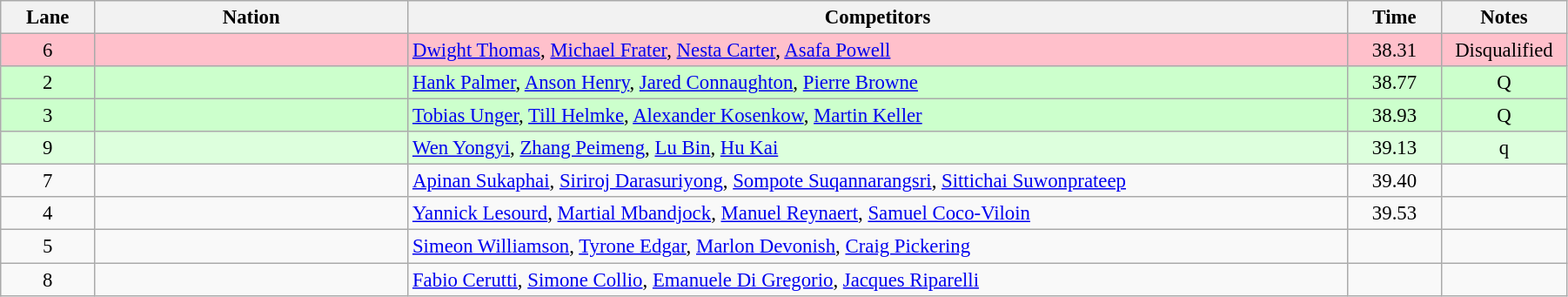<table class="wikitable sortable" width=95% style="text-align:center; font-size:95%">
<tr>
<th width=6%>Lane</th>
<th width=20%>Nation</th>
<th width=60%>Competitors</th>
<th width=6%>Time</th>
<th width=8%>Notes</th>
</tr>
<tr bgcolor=pink>
<td>6</td>
<td align=left></td>
<td align=left><a href='#'>Dwight Thomas</a>, <a href='#'>Michael Frater</a>, <a href='#'>Nesta Carter</a>, <a href='#'>Asafa Powell</a></td>
<td>38.31</td>
<td>Disqualified</td>
</tr>
<tr bgcolor=ccffcc>
<td>2</td>
<td align=left></td>
<td align=left><a href='#'>Hank Palmer</a>, <a href='#'>Anson Henry</a>, <a href='#'>Jared Connaughton</a>, <a href='#'>Pierre Browne</a></td>
<td>38.77</td>
<td>Q</td>
</tr>
<tr bgcolor=ccffcc>
<td>3</td>
<td align=left></td>
<td align=left><a href='#'>Tobias Unger</a>, <a href='#'>Till Helmke</a>, <a href='#'>Alexander Kosenkow</a>, <a href='#'>Martin Keller</a></td>
<td>38.93</td>
<td>Q</td>
</tr>
<tr bgcolor=ddffdd>
<td>9</td>
<td align=left></td>
<td align=left><a href='#'>Wen Yongyi</a>, <a href='#'>Zhang Peimeng</a>, <a href='#'>Lu Bin</a>, <a href='#'>Hu Kai</a></td>
<td>39.13</td>
<td>q</td>
</tr>
<tr>
<td>7</td>
<td align=left></td>
<td align=left><a href='#'>Apinan Sukaphai</a>, <a href='#'>Siriroj Darasuriyong</a>, <a href='#'>Sompote Suqannarangsri</a>, <a href='#'>Sittichai Suwonprateep</a></td>
<td>39.40</td>
<td></td>
</tr>
<tr>
<td>4</td>
<td align=left></td>
<td align=left><a href='#'>Yannick Lesourd</a>, <a href='#'>Martial Mbandjock</a>, <a href='#'>Manuel Reynaert</a>, <a href='#'>Samuel Coco-Viloin</a></td>
<td>39.53</td>
<td></td>
</tr>
<tr>
<td>5</td>
<td align=left></td>
<td align=left><a href='#'>Simeon Williamson</a>, <a href='#'>Tyrone Edgar</a>, <a href='#'>Marlon Devonish</a>, <a href='#'>Craig Pickering</a></td>
<td></td>
<td></td>
</tr>
<tr>
<td>8</td>
<td align=left></td>
<td align=left><a href='#'>Fabio Cerutti</a>, <a href='#'>Simone Collio</a>, <a href='#'>Emanuele Di Gregorio</a>, <a href='#'>Jacques Riparelli</a></td>
<td></td>
<td></td>
</tr>
</table>
